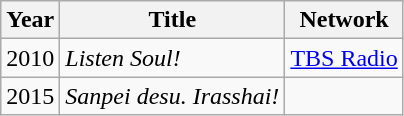<table class="wikitable">
<tr>
<th>Year</th>
<th>Title</th>
<th>Network</th>
</tr>
<tr>
<td>2010</td>
<td><em>Listen Soul!</em></td>
<td><a href='#'>TBS Radio</a></td>
</tr>
<tr>
<td>2015</td>
<td><em>Sanpei desu. Irasshai!</em></td>
<td></td>
</tr>
</table>
